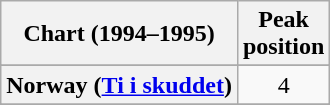<table class="wikitable sortable plainrowheaders" style="text-align:center">
<tr>
<th scope="col">Chart (1994–1995)</th>
<th scope="col">Peak<br>position</th>
</tr>
<tr>
</tr>
<tr>
<th scope="row">Norway (<a href='#'>Ti i skuddet</a>)</th>
<td>4</td>
</tr>
<tr>
</tr>
<tr>
</tr>
<tr>
</tr>
</table>
